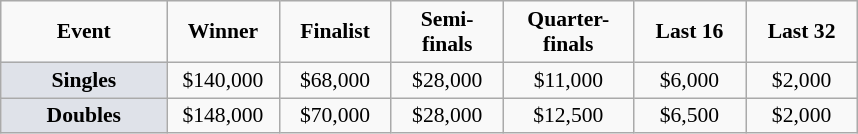<table class="wikitable" style="font-size:90%; text-align:center">
<tr>
<td width="104px"><strong>Event</strong></td>
<td width="68px"><strong>Winner</strong></td>
<td width="68px"><strong>Finalist</strong></td>
<td width="68px"><strong>Semi-finals</strong></td>
<td width="80px"><strong>Quarter-finals</strong></td>
<td width="68px"><strong>Last 16</strong></td>
<td width="68px"><strong>Last 32</strong></td>
</tr>
<tr>
<td bgcolor="#dfe2e9"><strong>Singles</strong></td>
<td>$140,000</td>
<td>$68,000</td>
<td>$28,000</td>
<td>$11,000</td>
<td>$6,000</td>
<td>$2,000</td>
</tr>
<tr>
<td bgcolor="#dfe2e9"><strong>Doubles</strong></td>
<td>$148,000</td>
<td>$70,000</td>
<td>$28,000</td>
<td>$12,500</td>
<td>$6,500</td>
<td>$2,000</td>
</tr>
</table>
